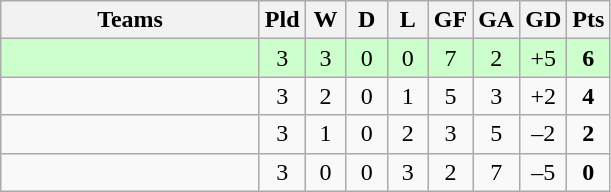<table class="wikitable" style="text-align: center;">
<tr>
<th width=165>Teams</th>
<th width=20>Pld</th>
<th width=20>W</th>
<th width=20>D</th>
<th width=20>L</th>
<th width=20>GF</th>
<th width=20>GA</th>
<th width=20>GD</th>
<th width=20>Pts</th>
</tr>
<tr align=center style="background:#ccffcc;">
<td style="text-align:left;"></td>
<td>3</td>
<td>3</td>
<td>0</td>
<td>0</td>
<td>7</td>
<td>2</td>
<td>+5</td>
<td><strong>6</strong></td>
</tr>
<tr align=center>
<td style="text-align:left;"></td>
<td>3</td>
<td>2</td>
<td>0</td>
<td>1</td>
<td>5</td>
<td>3</td>
<td>+2</td>
<td><strong>4</strong></td>
</tr>
<tr align=center>
<td style="text-align:left;"></td>
<td>3</td>
<td>1</td>
<td>0</td>
<td>2</td>
<td>3</td>
<td>5</td>
<td>–2</td>
<td><strong>2</strong></td>
</tr>
<tr align=center>
<td style="text-align:left;"></td>
<td>3</td>
<td>0</td>
<td>0</td>
<td>3</td>
<td>2</td>
<td>7</td>
<td>–5</td>
<td><strong>0</strong></td>
</tr>
</table>
